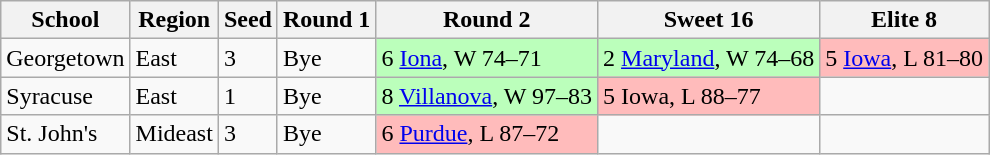<table class="wikitable">
<tr>
<th>School</th>
<th>Region</th>
<th>Seed</th>
<th>Round 1</th>
<th>Round 2</th>
<th>Sweet 16</th>
<th>Elite 8</th>
</tr>
<tr>
<td>Georgetown</td>
<td>East</td>
<td>3</td>
<td>Bye</td>
<td style="background:#bfb;">6 <a href='#'>Iona</a>, W 74–71</td>
<td style="background:#bfb;">2 <a href='#'>Maryland</a>, W 74–68</td>
<td style="background:#fbb;">5 <a href='#'>Iowa</a>, L 81–80</td>
</tr>
<tr>
<td>Syracuse</td>
<td>East</td>
<td>1</td>
<td>Bye</td>
<td style="background:#bfb;">8 <a href='#'>Villanova</a>, W 97–83</td>
<td style="background:#fbb;">5 Iowa, L 88–77</td>
<td></td>
</tr>
<tr>
<td>St. John's</td>
<td>Mideast</td>
<td>3</td>
<td>Bye</td>
<td style="background:#fbb;">6 <a href='#'>Purdue</a>, L 87–72</td>
<td></td>
</tr>
</table>
